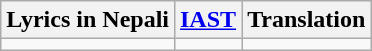<table class="wikitable">
<tr>
<th>Lyrics in Nepali</th>
<th><a href='#'>IAST</a></th>
<th>Translation</th>
</tr>
<tr>
<td></td>
<td></td>
<td></td>
</tr>
</table>
